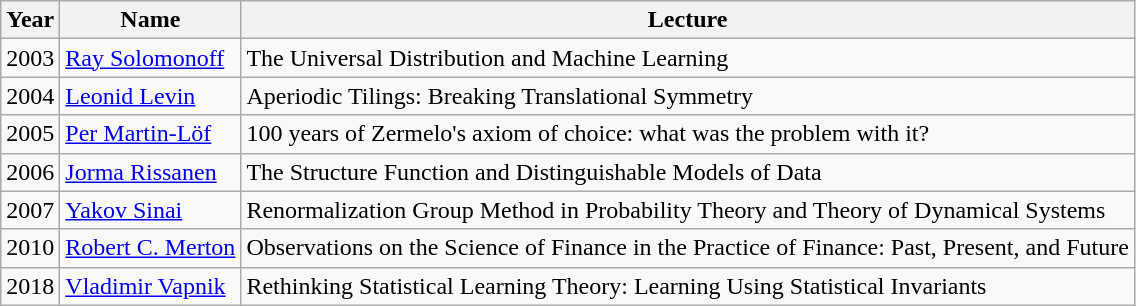<table class="wikitable">
<tr>
<th>Year</th>
<th>Name</th>
<th>Lecture</th>
</tr>
<tr>
<td>2003</td>
<td><a href='#'>Ray Solomonoff</a></td>
<td>The Universal Distribution and Machine Learning</td>
</tr>
<tr>
<td>2004</td>
<td><a href='#'>Leonid Levin</a></td>
<td>Aperiodic Tilings: Breaking Translational Symmetry</td>
</tr>
<tr>
<td>2005</td>
<td><a href='#'>Per Martin-Löf</a></td>
<td>100 years of Zermelo's axiom of choice: what was the problem with it?</td>
</tr>
<tr>
<td>2006</td>
<td><a href='#'>Jorma Rissanen</a></td>
<td>The Structure Function and Distinguishable Models of Data</td>
</tr>
<tr>
<td>2007</td>
<td><a href='#'>Yakov Sinai</a></td>
<td>Renormalization Group Method in Probability Theory and Theory of Dynamical Systems</td>
</tr>
<tr>
<td>2010</td>
<td><a href='#'>Robert C. Merton</a></td>
<td>Observations on the Science of Finance in the Practice of Finance: Past, Present, and Future</td>
</tr>
<tr>
<td>2018</td>
<td><a href='#'>Vladimir Vapnik</a></td>
<td>Rethinking Statistical Learning Theory: Learning Using Statistical Invariants</td>
</tr>
</table>
